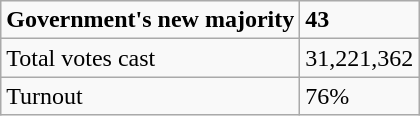<table class="wikitable">
<tr>
<td><strong>Government's new majority</strong></td>
<td><strong>43</strong></td>
</tr>
<tr>
<td>Total votes cast</td>
<td>31,221,362</td>
</tr>
<tr>
<td>Turnout</td>
<td>76%</td>
</tr>
</table>
